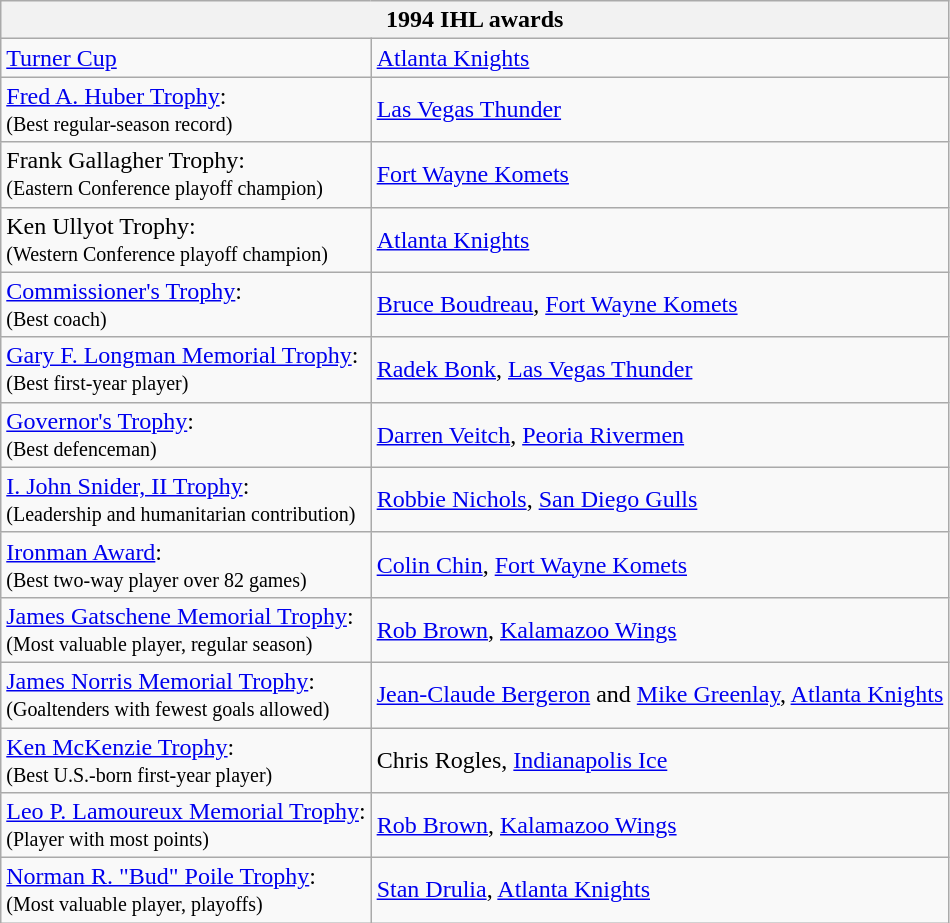<table class="wikitable">
<tr>
<th bgcolor="#DDDDDD" colspan="2">1994 IHL awards</th>
</tr>
<tr>
<td><a href='#'>Turner Cup</a></td>
<td><a href='#'>Atlanta Knights</a></td>
</tr>
<tr>
<td><a href='#'>Fred A. Huber Trophy</a>:<br><small>(Best regular-season record)</small></td>
<td><a href='#'>Las Vegas Thunder</a></td>
</tr>
<tr>
<td>Frank Gallagher Trophy:<br><small>(Eastern Conference playoff champion)</small></td>
<td><a href='#'>Fort Wayne Komets</a></td>
</tr>
<tr>
<td>Ken Ullyot Trophy: <br><small>(Western Conference playoff champion)</small></td>
<td><a href='#'>Atlanta Knights</a></td>
</tr>
<tr>
<td><a href='#'>Commissioner's Trophy</a>:<br><small>(Best coach)</small></td>
<td><a href='#'>Bruce Boudreau</a>, <a href='#'>Fort Wayne Komets</a></td>
</tr>
<tr>
<td><a href='#'>Gary F. Longman Memorial Trophy</a>:<br><small>(Best first-year player)</small></td>
<td><a href='#'>Radek Bonk</a>, <a href='#'>Las Vegas Thunder</a></td>
</tr>
<tr>
<td><a href='#'>Governor's Trophy</a>:<br><small>(Best defenceman)</small></td>
<td><a href='#'>Darren Veitch</a>, <a href='#'>Peoria Rivermen</a></td>
</tr>
<tr>
<td><a href='#'>I. John Snider, II Trophy</a>:<br><small>(Leadership and humanitarian contribution)</small></td>
<td><a href='#'>Robbie Nichols</a>, <a href='#'>San Diego Gulls</a></td>
</tr>
<tr>
<td><a href='#'>Ironman Award</a>:<br><small>(Best two-way player over 82 games)</small></td>
<td><a href='#'>Colin Chin</a>, <a href='#'>Fort Wayne Komets</a></td>
</tr>
<tr>
<td><a href='#'>James Gatschene Memorial Trophy</a>:<br><small>(Most valuable player, regular season)</small></td>
<td><a href='#'>Rob Brown</a>, <a href='#'>Kalamazoo Wings</a></td>
</tr>
<tr>
<td><a href='#'>James Norris Memorial Trophy</a>:<br><small>(Goaltenders with fewest goals allowed)</small></td>
<td><a href='#'>Jean-Claude Bergeron</a> and <a href='#'>Mike Greenlay</a>, <a href='#'>Atlanta Knights</a></td>
</tr>
<tr>
<td><a href='#'>Ken McKenzie Trophy</a>:<br><small>(Best U.S.-born first-year player)</small></td>
<td>Chris Rogles, <a href='#'>Indianapolis Ice</a></td>
</tr>
<tr>
<td><a href='#'>Leo P. Lamoureux Memorial Trophy</a>:<br><small>(Player with most points)</small></td>
<td><a href='#'>Rob Brown</a>, <a href='#'>Kalamazoo Wings</a></td>
</tr>
<tr>
<td><a href='#'>Norman R. "Bud" Poile Trophy</a>:<br><small>(Most valuable player, playoffs)</small></td>
<td><a href='#'>Stan Drulia</a>, <a href='#'>Atlanta Knights</a></td>
</tr>
</table>
